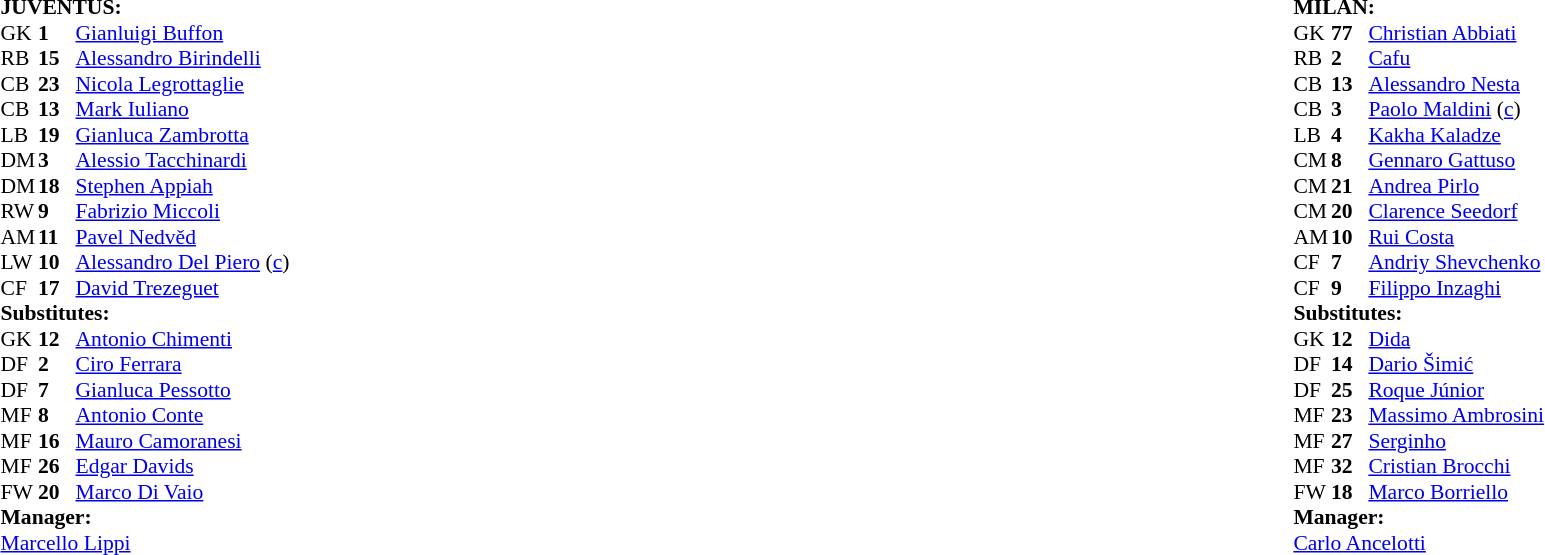<table width="100%">
<tr>
<td valign="top" width="50%"><br><table style="font-size: 90%" cellspacing="0" cellpadding="0">
<tr>
<td colspan="4"><strong>JUVENTUS:</strong></td>
</tr>
<tr>
<th width="25"></th>
<th width="25"></th>
</tr>
<tr>
<td>GK</td>
<td><strong>1</strong></td>
<td> <a href='#'>Gianluigi Buffon</a></td>
</tr>
<tr>
<td>RB</td>
<td><strong>15</strong></td>
<td> <a href='#'>Alessandro Birindelli</a></td>
</tr>
<tr>
<td>CB</td>
<td><strong>23</strong></td>
<td> <a href='#'>Nicola Legrottaglie</a></td>
</tr>
<tr>
<td>CB</td>
<td><strong>13</strong></td>
<td> <a href='#'>Mark Iuliano</a></td>
<td></td>
<td></td>
</tr>
<tr>
<td>LB</td>
<td><strong>19</strong></td>
<td> <a href='#'>Gianluca Zambrotta</a></td>
</tr>
<tr>
<td>DM</td>
<td><strong>3</strong></td>
<td> <a href='#'>Alessio Tacchinardi</a></td>
<td></td>
</tr>
<tr>
<td>DM</td>
<td><strong>18</strong></td>
<td> <a href='#'>Stephen Appiah</a></td>
</tr>
<tr>
<td>RW</td>
<td><strong>9</strong></td>
<td> <a href='#'>Fabrizio Miccoli</a></td>
<td></td>
<td></td>
</tr>
<tr>
<td>AM</td>
<td><strong>11</strong></td>
<td> <a href='#'>Pavel Nedvěd</a></td>
</tr>
<tr>
<td>LW</td>
<td><strong>10</strong></td>
<td> <a href='#'>Alessandro Del Piero</a> (<a href='#'>c</a>)</td>
<td></td>
<td></td>
</tr>
<tr>
<td>CF</td>
<td><strong>17</strong></td>
<td> <a href='#'>David Trezeguet</a></td>
</tr>
<tr>
<td colspan=4><strong>Substitutes:</strong></td>
</tr>
<tr>
<td>GK</td>
<td><strong>12</strong></td>
<td> <a href='#'>Antonio Chimenti</a></td>
</tr>
<tr>
<td>DF</td>
<td><strong>2</strong></td>
<td> <a href='#'>Ciro Ferrara</a></td>
<td></td>
<td></td>
</tr>
<tr>
<td>DF</td>
<td><strong>7</strong></td>
<td>  <a href='#'>Gianluca Pessotto</a></td>
</tr>
<tr>
<td>MF</td>
<td><strong>8</strong></td>
<td> <a href='#'>Antonio Conte</a></td>
</tr>
<tr>
<td>MF</td>
<td><strong>16</strong></td>
<td> <a href='#'>Mauro Camoranesi</a></td>
<td></td>
<td></td>
</tr>
<tr>
<td>MF</td>
<td><strong>26</strong></td>
<td> <a href='#'>Edgar Davids</a></td>
</tr>
<tr>
<td>FW</td>
<td><strong>20</strong></td>
<td>  <a href='#'>Marco Di Vaio</a></td>
<td></td>
<td></td>
</tr>
<tr>
<td colspan=4><strong>Manager:</strong></td>
</tr>
<tr>
<td colspan="4"> <a href='#'>Marcello Lippi</a></td>
</tr>
</table>
</td>
<td valign="top"></td>
<td valign="top" width="50%"><br><table style="font-size: 90%" cellspacing="0" cellpadding="0" align=center>
<tr>
<td colspan="4"><strong>MILAN:</strong></td>
</tr>
<tr>
<th width="25"></th>
<th width="25"></th>
</tr>
<tr>
<td>GK</td>
<td><strong>77</strong></td>
<td> <a href='#'>Christian Abbiati</a></td>
</tr>
<tr>
<td>RB</td>
<td><strong>2</strong></td>
<td> <a href='#'>Cafu</a></td>
</tr>
<tr>
<td>CB</td>
<td><strong>13</strong></td>
<td> <a href='#'>Alessandro Nesta</a></td>
</tr>
<tr>
<td>CB</td>
<td><strong>3</strong></td>
<td> <a href='#'>Paolo Maldini</a> (<a href='#'>c</a>)</td>
<td></td>
</tr>
<tr>
<td>LB</td>
<td><strong>4</strong></td>
<td> <a href='#'>Kakha Kaladze</a></td>
</tr>
<tr>
<td>CM</td>
<td><strong>8</strong></td>
<td> <a href='#'>Gennaro Gattuso</a></td>
<td></td>
<td></td>
</tr>
<tr>
<td>CM</td>
<td><strong>21</strong></td>
<td> <a href='#'>Andrea Pirlo</a></td>
</tr>
<tr>
<td>CM</td>
<td><strong>20</strong></td>
<td> <a href='#'>Clarence Seedorf</a></td>
<td></td>
<td></td>
</tr>
<tr>
<td>AM</td>
<td><strong>10</strong></td>
<td> <a href='#'>Rui Costa</a></td>
<td></td>
<td></td>
</tr>
<tr>
<td>CF</td>
<td><strong>7</strong></td>
<td> <a href='#'>Andriy Shevchenko</a></td>
</tr>
<tr>
<td>CF</td>
<td><strong>9</strong></td>
<td> <a href='#'>Filippo Inzaghi</a></td>
</tr>
<tr>
<td colspan=4><strong>Substitutes:</strong></td>
</tr>
<tr>
<td>GK</td>
<td><strong>12</strong></td>
<td> <a href='#'>Dida</a></td>
</tr>
<tr>
<td>DF</td>
<td><strong>14</strong></td>
<td> <a href='#'>Dario Šimić</a></td>
</tr>
<tr>
<td>DF</td>
<td><strong>25</strong></td>
<td> <a href='#'>Roque Júnior</a></td>
</tr>
<tr>
<td>MF</td>
<td><strong>23</strong></td>
<td> <a href='#'>Massimo Ambrosini</a></td>
<td></td>
<td></td>
</tr>
<tr>
<td>MF</td>
<td><strong>27</strong></td>
<td> <a href='#'>Serginho</a></td>
<td></td>
<td></td>
</tr>
<tr>
<td>MF</td>
<td><strong>32</strong></td>
<td> <a href='#'>Cristian Brocchi</a></td>
<td></td>
<td></td>
</tr>
<tr>
<td>FW</td>
<td><strong>18</strong></td>
<td> <a href='#'>Marco Borriello</a></td>
</tr>
<tr>
<td colspan=4><strong>Manager:</strong></td>
</tr>
<tr>
<td colspan="4"> <a href='#'>Carlo Ancelotti</a></td>
</tr>
<tr>
</tr>
</table>
</td>
</tr>
</table>
